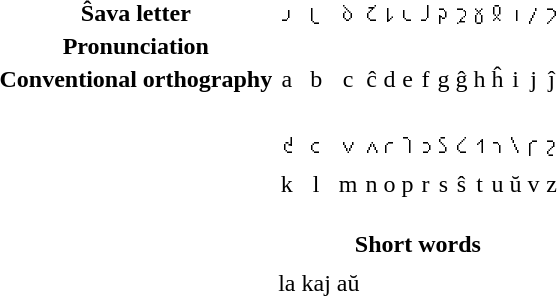<table style="text-align: center">
<tr>
<th>Ŝava letter</th>
<td>𐑨</td>
<td>𐑚</td>
<td>𐑔</td>
<td>𐑗</td>
<td>𐑛</td>
<td>𐑧</td>
<td>𐑓</td>
<td>𐑜</td>
<td>𐑡</td>
<td>𐑣</td>
<td>𐑙</td>
<td>𐑦</td>
<td>𐑢</td>
<td>𐑠</td>
</tr>
<tr>
<th>Pronunciation</th>
<td><span><strong></strong></span></td>
<td></td>
<td><span><strong></strong></span></td>
<td></td>
<td></td>
<td><span><strong></strong></span></td>
<td></td>
<td></td>
<td></td>
<td></td>
<td><span><strong></strong></span></td>
<td><span><strong></strong></span></td>
<td><span><strong></strong></span></td>
<td></td>
</tr>
<tr>
<th rowspan="10" valign="top">Conventional orthography</th>
<td>a</td>
<td>b</td>
<td>c</td>
<td>ĉ</td>
<td>d</td>
<td>e</td>
<td>f</td>
<td>g</td>
<td>ĝ</td>
<td>h</td>
<td>ĥ</td>
<td>i</td>
<td>j</td>
<td>ĵ</td>
</tr>
<tr>
<td> </td>
</tr>
<tr lang="eo-Shaw">
<td>𐑒</td>
<td>𐑤</td>
<td>𐑫</td>
<td>𐑵</td>
<td>𐑩</td>
<td>𐑐</td>
<td>𐑮</td>
<td>𐑕</td>
<td>𐑖</td>
<td>𐑑</td>
<td>𐑪</td>
<td>𐑘</td>
<td>𐑝</td>
<td>𐑟</td>
</tr>
<tr>
<td></td>
<td></td>
<td><span><strong></strong></span></td>
<td><span><strong></strong></span></td>
<td><span><strong></strong></span></td>
<td></td>
<td></td>
<td></td>
<td></td>
<td></td>
<td><span><strong></strong></span></td>
<td><span><strong></strong></span></td>
<td></td>
<td></td>
</tr>
<tr>
<td>k</td>
<td>l</td>
<td>m</td>
<td>n</td>
<td>o</td>
<td>p</td>
<td>r</td>
<td>s</td>
<td>ŝ</td>
<td>t</td>
<td>u</td>
<td>ŭ</td>
<td>v</td>
<td>z</td>
</tr>
<tr>
<th colspan="14"><br>Short words</th>
</tr>
<tr>
<td></td>
<td></td>
<td></td>
</tr>
<tr>
<td>la</td>
<td>kaj</td>
<td>aŭ</td>
</tr>
</table>
